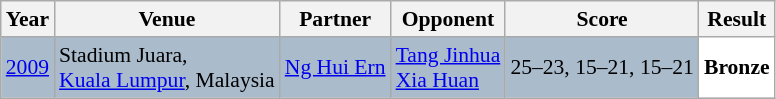<table class="sortable wikitable" style="font-size: 90%;">
<tr>
<th>Year</th>
<th>Venue</th>
<th>Partner</th>
<th>Opponent</th>
<th>Score</th>
<th>Result</th>
</tr>
<tr style="background:#AABBCC">
<td align="center"><a href='#'>2009</a></td>
<td align="left">Stadium Juara,<br><a href='#'>Kuala Lumpur</a>, Malaysia</td>
<td align="left"> <a href='#'>Ng Hui Ern</a></td>
<td align="left"> <a href='#'>Tang Jinhua</a><br> <a href='#'>Xia Huan</a></td>
<td align="left">25–23, 15–21, 15–21</td>
<td style="text-align:left; background:white"> <strong>Bronze</strong></td>
</tr>
</table>
